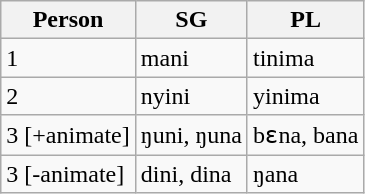<table class="wikitable">
<tr>
<th>Person</th>
<th>SG</th>
<th>PL</th>
</tr>
<tr>
<td>1</td>
<td>mani</td>
<td>tinima</td>
</tr>
<tr>
<td>2</td>
<td>nyini</td>
<td>yinima</td>
</tr>
<tr>
<td>3 [+animate]</td>
<td>ŋuni, ŋuna</td>
<td>bɛna, bana</td>
</tr>
<tr>
<td>3 [-animate]</td>
<td>dini, dina</td>
<td>ŋana</td>
</tr>
</table>
